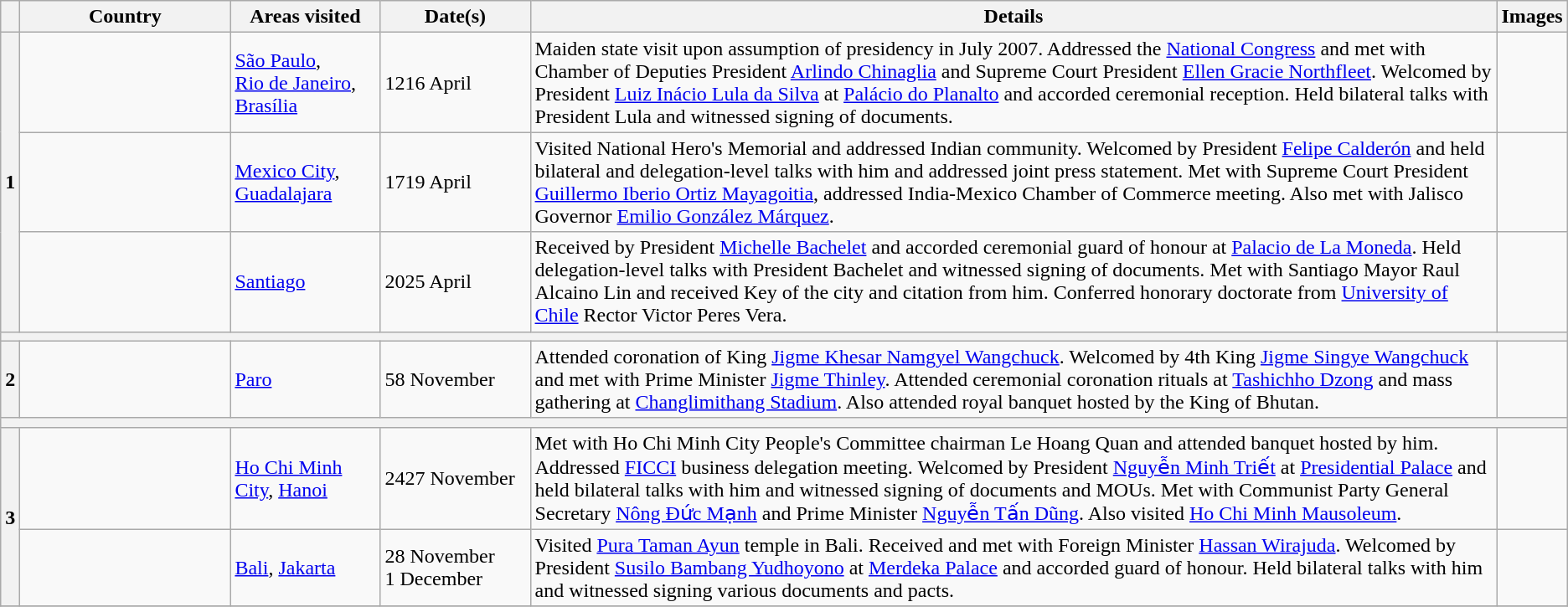<table class="wikitable outercollapse sortable">
<tr>
<th></th>
<th style="width:10em">Country</th>
<th style="width:7em">Areas visited</th>
<th style="width:7em">Date(s)</th>
<th class="unsortable">Details</th>
<th class="unsortable">Images</th>
</tr>
<tr>
<th rowspan="3">1</th>
<td></td>
<td><a href='#'>São Paulo</a>,<br><a href='#'>Rio de Janeiro</a>,<br><a href='#'>Brasília</a></td>
<td>1216 April</td>
<td>Maiden state visit upon assumption of presidency in July 2007. Addressed the <a href='#'>National Congress</a> and met with Chamber of Deputies President <a href='#'>Arlindo Chinaglia</a> and Supreme Court President <a href='#'>Ellen Gracie Northfleet</a>. Welcomed by President <a href='#'>Luiz Inácio Lula da Silva</a> at <a href='#'>Palácio do Planalto</a> and accorded ceremonial reception. Held bilateral talks with President Lula and witnessed signing of documents.</td>
<td></td>
</tr>
<tr>
<td></td>
<td><a href='#'>Mexico City</a>, <a href='#'>Guadalajara</a></td>
<td>1719 April</td>
<td>Visited National Hero's Memorial and addressed Indian community. Welcomed by President <a href='#'>Felipe Calderón</a> and held bilateral and delegation-level talks with him and addressed joint press statement. Met with Supreme Court President <a href='#'>Guillermo Iberio Ortiz Mayagoitia</a>, addressed India-Mexico Chamber of Commerce meeting. Also met with Jalisco Governor <a href='#'>Emilio González Márquez</a>.</td>
<td></td>
</tr>
<tr>
<td></td>
<td><a href='#'>Santiago</a></td>
<td>2025 April</td>
<td>Received by President <a href='#'>Michelle Bachelet</a> and accorded ceremonial guard of honour at <a href='#'>Palacio de La Moneda</a>. Held delegation-level talks with President Bachelet and witnessed signing of documents. Met with Santiago Mayor Raul Alcaino Lin and received Key of the city and citation from him. Conferred honorary doctorate from <a href='#'>University of Chile</a> Rector Victor Peres Vera.</td>
<td></td>
</tr>
<tr>
<th colspan="6"></th>
</tr>
<tr>
<th>2</th>
<td></td>
<td><a href='#'>Paro</a></td>
<td>58 November</td>
<td>Attended coronation of King <a href='#'>Jigme Khesar Namgyel Wangchuck</a>. Welcomed by 4th King <a href='#'>Jigme Singye Wangchuck</a> and met with Prime Minister <a href='#'>Jigme Thinley</a>. Attended ceremonial coronation rituals at <a href='#'>Tashichho Dzong</a> and mass gathering at <a href='#'>Changlimithang Stadium</a>. Also attended royal banquet hosted by the King of Bhutan.</td>
<td></td>
</tr>
<tr>
<th colspan="6"></th>
</tr>
<tr>
<th rowspan="2">3</th>
<td></td>
<td><a href='#'>Ho Chi Minh City</a>, <a href='#'>Hanoi</a></td>
<td>2427 November</td>
<td>Met with Ho Chi Minh City People's Committee chairman Le Hoang Quan and attended banquet hosted by him. Addressed <a href='#'>FICCI</a> business delegation meeting. Welcomed by President <a href='#'>Nguyễn Minh Triết</a> at <a href='#'>Presidential Palace</a> and held bilateral talks with him and witnessed signing of documents and MOUs. Met with Communist Party General Secretary <a href='#'>Nông Đức Mạnh</a> and Prime Minister <a href='#'>Nguyễn Tấn Dũng</a>. Also visited <a href='#'>Ho Chi Minh Mausoleum</a>.</td>
<td></td>
</tr>
<tr>
<td></td>
<td><a href='#'>Bali</a>, <a href='#'>Jakarta</a></td>
<td>28 November<br>1 December</td>
<td>Visited <a href='#'>Pura Taman Ayun</a> temple in Bali. Received and met with Foreign Minister <a href='#'>Hassan Wirajuda</a>. Welcomed by President <a href='#'>Susilo Bambang Yudhoyono</a> at <a href='#'>Merdeka Palace</a> and accorded guard of honour. Held bilateral talks with him and witnessed signing various documents and pacts.</td>
<td></td>
</tr>
<tr>
</tr>
</table>
